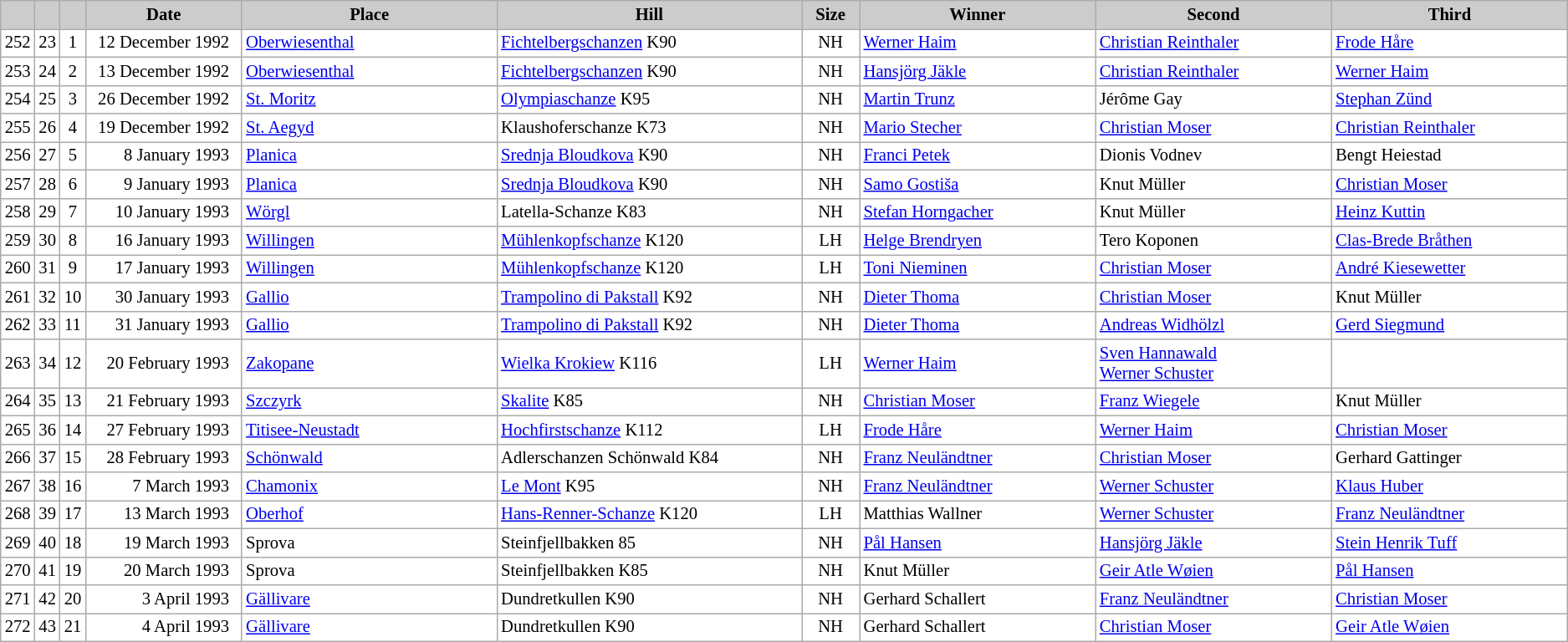<table class="wikitable plainrowheaders" style="background:#fff; font-size:86%; line-height:16px; border:grey solid 1px; border-collapse:collapse;">
<tr style="background:#ccc; text-align:center;">
<th scope="col" style="background:#ccc; width=20 px;"></th>
<th scope="col" style="background:#ccc; width=20 px;"></th>
<th scope="col" style="background:#ccc; width=30 px;"></th>
<th scope="col" style="background:#ccc; width:120px;">Date</th>
<th scope="col" style="background:#ccc; width:200px;">Place</th>
<th scope="col" style="background:#ccc; width:240px;">Hill</th>
<th scope="col" style="background:#ccc; width:40px;">Size</th>
<th scope="col" style="background:#ccc; width:185px;">Winner</th>
<th scope="col" style="background:#ccc; width:185px;">Second</th>
<th scope="col" style="background:#ccc; width:185px;">Third</th>
</tr>
<tr>
<td align=center>252</td>
<td align=center>23</td>
<td align=center>1</td>
<td align=right>12 December 1992  </td>
<td> <a href='#'>Oberwiesenthal</a></td>
<td><a href='#'>Fichtelbergschanzen</a> K90</td>
<td align=center>NH</td>
<td> <a href='#'>Werner Haim</a></td>
<td> <a href='#'>Christian Reinthaler</a></td>
<td> <a href='#'>Frode Håre</a></td>
</tr>
<tr>
<td align=center>253</td>
<td align=center>24</td>
<td align=center>2</td>
<td align=right>13 December 1992  </td>
<td> <a href='#'>Oberwiesenthal</a></td>
<td><a href='#'>Fichtelbergschanzen</a> K90</td>
<td align=center>NH</td>
<td> <a href='#'>Hansjörg Jäkle</a></td>
<td> <a href='#'>Christian Reinthaler</a></td>
<td> <a href='#'>Werner Haim</a></td>
</tr>
<tr>
<td align=center>254</td>
<td align=center>25</td>
<td align=center>3</td>
<td align=right>26 December 1992  </td>
<td> <a href='#'>St. Moritz</a></td>
<td><a href='#'>Olympiaschanze</a> K95</td>
<td align=center>NH</td>
<td> <a href='#'>Martin Trunz</a></td>
<td> Jérôme Gay</td>
<td> <a href='#'>Stephan Zünd</a></td>
</tr>
<tr>
<td align=center>255</td>
<td align=center>26</td>
<td align=center>4</td>
<td align=right>19 December 1992  </td>
<td> <a href='#'>St. Aegyd</a></td>
<td>Klaushoferschanze K73</td>
<td align=center>NH</td>
<td> <a href='#'>Mario Stecher</a></td>
<td> <a href='#'>Christian Moser</a></td>
<td> <a href='#'>Christian Reinthaler</a></td>
</tr>
<tr>
<td align=center>256</td>
<td align=center>27</td>
<td align=center>5</td>
<td align=right>8 January 1993  </td>
<td> <a href='#'>Planica</a></td>
<td><a href='#'>Srednja Bloudkova</a> K90</td>
<td align=center>NH</td>
<td> <a href='#'>Franci Petek</a></td>
<td> Dionis Vodnev</td>
<td> Bengt Heiestad</td>
</tr>
<tr>
<td align=center>257</td>
<td align=center>28</td>
<td align=center>6</td>
<td align=right>9 January 1993  </td>
<td> <a href='#'>Planica</a></td>
<td><a href='#'>Srednja Bloudkova</a> K90</td>
<td align=center>NH</td>
<td> <a href='#'>Samo Gostiša</a></td>
<td> Knut Müller</td>
<td> <a href='#'>Christian Moser</a></td>
</tr>
<tr>
<td align=center>258</td>
<td align=center>29</td>
<td align=center>7</td>
<td align=right>10 January 1993  </td>
<td> <a href='#'>Wörgl</a></td>
<td>Latella-Schanze K83</td>
<td align=center>NH</td>
<td> <a href='#'>Stefan Horngacher</a></td>
<td> Knut Müller</td>
<td> <a href='#'>Heinz Kuttin</a></td>
</tr>
<tr>
<td align=center>259</td>
<td align=center>30</td>
<td align=center>8</td>
<td align=right>16 January 1993  </td>
<td> <a href='#'>Willingen</a></td>
<td><a href='#'>Mühlenkopfschanze</a> K120</td>
<td align=center>LH</td>
<td> <a href='#'>Helge Brendryen</a></td>
<td> Tero Koponen</td>
<td> <a href='#'>Clas-Brede Bråthen</a></td>
</tr>
<tr>
<td align=center>260</td>
<td align=center>31</td>
<td align=center>9</td>
<td align=right>17 January 1993  </td>
<td> <a href='#'>Willingen</a></td>
<td><a href='#'>Mühlenkopfschanze</a> K120</td>
<td align=center>LH</td>
<td> <a href='#'>Toni Nieminen</a></td>
<td> <a href='#'>Christian Moser</a></td>
<td> <a href='#'>André Kiesewetter</a></td>
</tr>
<tr>
<td align=center>261</td>
<td align=center>32</td>
<td align=center>10</td>
<td align=right>30 January 1993  </td>
<td> <a href='#'>Gallio</a></td>
<td><a href='#'>Trampolino di Pakstall</a> K92</td>
<td align=center>NH</td>
<td> <a href='#'>Dieter Thoma</a></td>
<td> <a href='#'>Christian Moser</a></td>
<td> Knut Müller</td>
</tr>
<tr>
<td align=center>262</td>
<td align=center>33</td>
<td align=center>11</td>
<td align=right>31 January 1993  </td>
<td> <a href='#'>Gallio</a></td>
<td><a href='#'>Trampolino di Pakstall</a> K92</td>
<td align=center>NH</td>
<td> <a href='#'>Dieter Thoma</a></td>
<td> <a href='#'>Andreas Widhölzl</a></td>
<td> <a href='#'>Gerd Siegmund</a></td>
</tr>
<tr>
<td align=center>263</td>
<td align=center>34</td>
<td align=center>12</td>
<td align=right>20 February 1993  </td>
<td> <a href='#'>Zakopane</a></td>
<td><a href='#'>Wielka Krokiew</a> K116</td>
<td align=center>LH</td>
<td> <a href='#'>Werner Haim</a></td>
<td> <a href='#'>Sven Hannawald</a><br> <a href='#'>Werner Schuster</a></td>
<td></td>
</tr>
<tr>
<td align=center>264</td>
<td align=center>35</td>
<td align=center>13</td>
<td align=right>21 February 1993  </td>
<td> <a href='#'>Szczyrk</a></td>
<td><a href='#'>Skalite</a> K85</td>
<td align=center>NH</td>
<td> <a href='#'>Christian Moser</a></td>
<td> <a href='#'>Franz Wiegele</a></td>
<td> Knut Müller</td>
</tr>
<tr>
<td align=center>265</td>
<td align=center>36</td>
<td align=center>14</td>
<td align=right>27 February 1993  </td>
<td> <a href='#'>Titisee-Neustadt</a></td>
<td><a href='#'>Hochfirstschanze</a> K112</td>
<td align=center>LH</td>
<td> <a href='#'>Frode Håre</a></td>
<td> <a href='#'>Werner Haim</a></td>
<td> <a href='#'>Christian Moser</a></td>
</tr>
<tr>
<td align=center>266</td>
<td align=center>37</td>
<td align=center>15</td>
<td align=right>28 February 1993  </td>
<td> <a href='#'>Schönwald</a></td>
<td>Adlerschanzen Schönwald K84</td>
<td align=center>NH</td>
<td> <a href='#'>Franz Neuländtner</a></td>
<td> <a href='#'>Christian Moser</a></td>
<td> Gerhard Gattinger</td>
</tr>
<tr>
<td align=center>267</td>
<td align=center>38</td>
<td align=center>16</td>
<td align=right>7 March 1993  </td>
<td> <a href='#'>Chamonix</a></td>
<td><a href='#'>Le Mont</a> K95</td>
<td align=center>NH</td>
<td> <a href='#'>Franz Neuländtner</a></td>
<td> <a href='#'>Werner Schuster</a></td>
<td> <a href='#'>Klaus Huber</a></td>
</tr>
<tr>
<td align=center>268</td>
<td align=center>39</td>
<td align=center>17</td>
<td align=right>13 March 1993  </td>
<td> <a href='#'>Oberhof</a></td>
<td><a href='#'>Hans-Renner-Schanze</a> K120</td>
<td align=center>LH</td>
<td> Matthias Wallner</td>
<td> <a href='#'>Werner Schuster</a></td>
<td> <a href='#'>Franz Neuländtner</a></td>
</tr>
<tr>
<td align=center>269</td>
<td align=center>40</td>
<td align=center>18</td>
<td align=right>19 March 1993  </td>
<td> Sprova</td>
<td>Steinfjellbakken 85</td>
<td align=center>NH</td>
<td> <a href='#'>Pål Hansen</a></td>
<td> <a href='#'>Hansjörg Jäkle</a></td>
<td> <a href='#'>Stein Henrik Tuff</a></td>
</tr>
<tr>
<td align=center>270</td>
<td align=center>41</td>
<td align=center>19</td>
<td align=right>20 March 1993  </td>
<td> Sprova</td>
<td>Steinfjellbakken K85</td>
<td align=center>NH</td>
<td> Knut Müller</td>
<td> <a href='#'>Geir Atle Wøien</a></td>
<td> <a href='#'>Pål Hansen</a></td>
</tr>
<tr>
<td align=center>271</td>
<td align=center>42</td>
<td align=center>20</td>
<td align=right>3 April 1993  </td>
<td> <a href='#'>Gällivare</a></td>
<td>Dundretkullen K90</td>
<td align=center>NH</td>
<td> Gerhard Schallert</td>
<td> <a href='#'>Franz Neuländtner</a></td>
<td> <a href='#'>Christian Moser</a></td>
</tr>
<tr>
<td align=center>272</td>
<td align=center>43</td>
<td align=center>21</td>
<td align=right>4 April 1993  </td>
<td> <a href='#'>Gällivare</a></td>
<td>Dundretkullen K90</td>
<td align=center>NH</td>
<td> Gerhard Schallert</td>
<td> <a href='#'>Christian Moser</a></td>
<td> <a href='#'>Geir Atle Wøien</a></td>
</tr>
</table>
